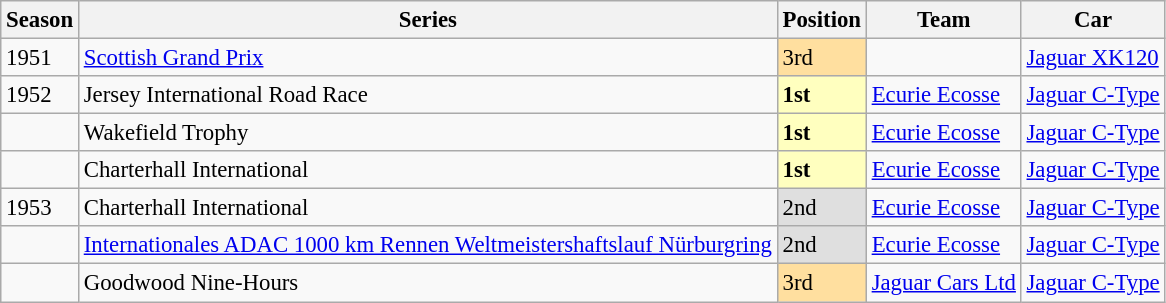<table class="wikitable" style="font-size: 95%;"|->
<tr>
<th>Season</th>
<th>Series</th>
<th>Position</th>
<th>Team</th>
<th>Car</th>
</tr>
<tr>
<td>1951</td>
<td><a href='#'>Scottish Grand Prix</a></td>
<td style="background:#ffdf9f;">3rd</td>
<td></td>
<td><a href='#'>Jaguar XK120</a></td>
</tr>
<tr>
<td>1952</td>
<td>Jersey International Road Race</td>
<td style="background:#ffffbf;"><strong>1st</strong></td>
<td><a href='#'>Ecurie Ecosse</a></td>
<td><a href='#'>Jaguar C-Type</a></td>
</tr>
<tr>
<td></td>
<td>Wakefield Trophy</td>
<td style="background:#ffffbf;"><strong>1st</strong></td>
<td><a href='#'>Ecurie Ecosse</a></td>
<td><a href='#'>Jaguar C-Type</a></td>
</tr>
<tr>
<td></td>
<td>Charterhall International</td>
<td style="background:#ffffbf;"><strong>1st</strong></td>
<td><a href='#'>Ecurie Ecosse</a></td>
<td><a href='#'>Jaguar C-Type</a></td>
</tr>
<tr>
<td>1953</td>
<td>Charterhall International</td>
<td style="background:#dfdfdf;">2nd</td>
<td><a href='#'>Ecurie Ecosse</a></td>
<td><a href='#'>Jaguar C-Type</a></td>
</tr>
<tr>
<td></td>
<td><a href='#'>Internationales ADAC 1000 km Rennen Weltmeistershaftslauf Nürburgring</a></td>
<td style="background:#dfdfdf;">2nd</td>
<td><a href='#'>Ecurie Ecosse</a></td>
<td><a href='#'>Jaguar C-Type</a></td>
</tr>
<tr>
<td></td>
<td>Goodwood Nine-Hours</td>
<td style="background:#ffdf9f;">3rd</td>
<td><a href='#'>Jaguar Cars Ltd</a></td>
<td><a href='#'>Jaguar C-Type</a></td>
</tr>
</table>
